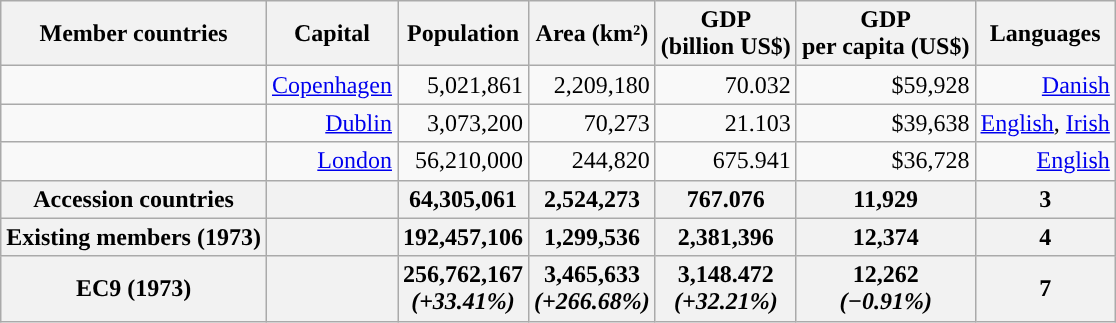<table class="wikitable" style="text-align:right;">
<tr>
<th>Member countries</th>
<th>Capital</th>
<th>Population</th>
<th>Area (km²)</th>
<th>GDP <br>(billion US$)</th>
<th>GDP <br>per capita (US$)</th>
<th>Languages</th>
</tr>
<tr>
<td style="text-align:left;"></td>
<td><a href='#'>Copenhagen</a></td>
<td>5,021,861</td>
<td>2,209,180</td>
<td>70.032</td>
<td>$59,928</td>
<td><a href='#'>Danish</a></td>
</tr>
<tr>
<td style="text-align:left;"></td>
<td><a href='#'>Dublin</a></td>
<td>3,073,200</td>
<td>70,273</td>
<td>21.103</td>
<td>$39,638</td>
<td><a href='#'>English</a>, <a href='#'>Irish</a></td>
</tr>
<tr>
<td style="text-align:left;"></td>
<td><a href='#'>London</a></td>
<td>56,210,000</td>
<td>244,820</td>
<td>675.941</td>
<td>$36,728</td>
<td><a href='#'>English</a></td>
</tr>
<tr>
<th>Accession countries</th>
<th></th>
<th>64,305,061</th>
<th>2,524,273</th>
<th>767.076</th>
<th>11,929</th>
<th>3</th>
</tr>
<tr>
<th>Existing members (1973)</th>
<th></th>
<th>192,457,106</th>
<th>1,299,536</th>
<th>2,381,396</th>
<th>12,374</th>
<th>4</th>
</tr>
<tr>
<th>EC9 (1973)</th>
<th></th>
<th>256,762,167 <br> <em>(+33.41%)</em></th>
<th>3,465,633 <br> <em>(+266.68%)</em></th>
<th>3,148.472 <br> <em>(+32.21%)</em></th>
<th>12,262 <br> <em>(−0.91%)</em></th>
<th>7</th>
</tr>
</table>
